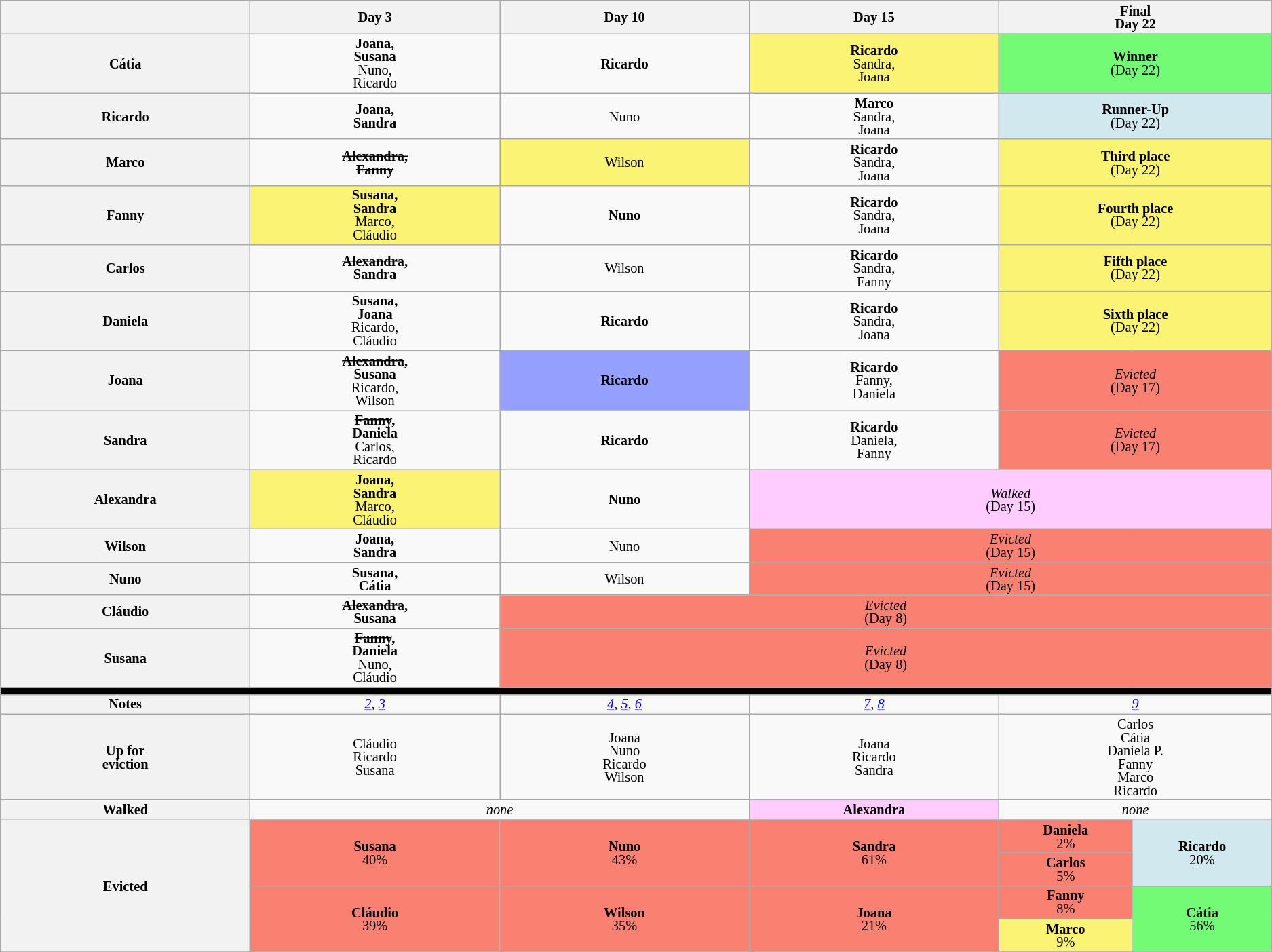<table class="wikitable" style="text-align:center; font-size:85%; line-height:13px;">
<tr>
<th style="width: 6.5%;"></th>
<th style="width: 6.5%;">Day 3</th>
<th style="width: 6.5%;">Day 10</th>
<th style="width: 6.5%;">Day 15</th>
<th style="width: 6.5%;" colspan=3>Final<br>Day 22</th>
</tr>
<tr>
<th>Cátia</th>
<td><strong>Joana,<br>Susana</strong><br>Nuno,<br>Ricardo</td>
<td><strong>Ricardo</strong></td>
<td style="background:#FBF373; text-align:center"><strong>Ricardo</strong><br>Sandra,<br>Joana</td>
<td colspan="3" style="background:#73FB76;"><strong>Winner</strong><br>(Day 22)</td>
</tr>
<tr>
<th>Ricardo</th>
<td><strong>Joana,<br>Sandra</strong></td>
<td>Nuno</td>
<td><strong>Marco</strong><br>Sandra,<br>Joana</td>
<td colspan="3" style="background:#D1E8EF;"><strong>Runner-Up</strong><br>(Day 22)</td>
</tr>
<tr>
<th>Marco</th>
<td><strong><s>Alexandra,<br>Fanny</s></strong></td>
<td style="background:#FBF373; text-align:center">Wilson</td>
<td><strong>Ricardo</strong><br>Sandra,<br>Joana</td>
<td colspan="3" style="background:#FBF373;"><strong>Third place</strong><br>(Day 22)</td>
</tr>
<tr>
<th>Fanny</th>
<td style="background:#FBF373; text-align:center"><strong>Susana,<br>Sandra</strong><br>Marco,<br>Cláudio</td>
<td><strong>Nuno</strong></td>
<td><strong>Ricardo</strong><br>Sandra,<br>Joana</td>
<td colspan="3" style="background:#FBF373;"><strong>Fourth place</strong><br>(Day 22)</td>
</tr>
<tr>
<th>Carlos</th>
<td><strong><s>Alexandra</s>,<br>Sandra</strong></td>
<td>Wilson</td>
<td><strong>Ricardo</strong><br>Sandra,<br>Fanny</td>
<td colspan="3" style="background:#FBF373;"><strong>Fifth place</strong><br>(Day 22)</td>
</tr>
<tr>
<th>Daniela</th>
<td><strong>Susana,<br>Joana</strong><br>Ricardo,<br>Cláudio</td>
<td><strong>Ricardo</strong></td>
<td><strong>Ricardo</strong><br>Sandra,<br>Joana</td>
<td colspan="3" style="background:#FBF373;"><strong>Sixth place</strong><br>(Day 22)</td>
</tr>
<tr>
<th>Joana</th>
<td><strong><s>Alexandra</s>,<br>Susana</strong><br>Ricardo,<br>Wilson</td>
<td style="background:#959FFD; text-align:center"><strong>Ricardo</strong></td>
<td><strong>Ricardo</strong><br>Fanny,<br>Daniela</td>
<td bgcolor="FA8072"  text-align:center" colspan="3"><em>Evicted</em><br>(Day 17)</td>
</tr>
<tr>
<th>Sandra</th>
<td><strong><s>Fanny</s>,<br>Daniela</strong><br>Carlos,<br>Ricardo</td>
<td><strong>Ricardo</strong></td>
<td><strong>Ricardo</strong><br>Daniela,<br>Fanny</td>
<td bgcolor="FA8072"  text-align:center" colspan="3"><em>Evicted</em><br>(Day 17)</td>
</tr>
<tr>
<th>Alexandra</th>
<td style="background:#FBF373; text-align:center"><strong>Joana,<br>Sandra</strong><br>Marco,<br>Cláudio</td>
<td><strong>Nuno</strong></td>
<td colspan=4 bgcolor="FFCCFF"><em>Walked</em><br>(Day 15)</td>
</tr>
<tr>
<th>Wilson</th>
<td><strong>Joana,<br>Sandra</strong></td>
<td>Nuno</td>
<td bgcolor="FA8072"  text-align:center" colspan="4"><em>Evicted</em><br>(Day 15)</td>
</tr>
<tr>
<th>Nuno</th>
<td><strong>Susana,<br>Cátia</strong></td>
<td>Wilson</td>
<td bgcolor="FA8072"  text-align:center" colspan="4"><em>Evicted</em><br>(Day 15)</td>
</tr>
<tr>
<th>Cláudio</th>
<td><strong><s>Alexandra</s>,<br>Susana</strong></td>
<td bgcolor="FA8072"  text-align:center" colspan="5"><em>Evicted</em><br>(Day 8)</td>
</tr>
<tr>
<th>Susana</th>
<td><strong><s>Fanny</s>,<br>Daniela</strong><br>Nuno,<br>Cláudio</td>
<td bgcolor="FA8072"  text-align:center" colspan="5"><em>Evicted</em><br>(Day 8)</td>
</tr>
<tr>
<th style="background:#000;" colspan="7"></th>
</tr>
<tr>
<th>Notes</th>
<td><em><a href='#'>2</a></em>, <em><a href='#'>3</a></em></td>
<td><em><a href='#'>4</a></em>, <em><a href='#'>5</a></em>, <em><a href='#'>6</a></em></td>
<td><em><a href='#'>7</a></em>, <em><a href='#'>8</a></em></td>
<td colspan=3><em><a href='#'>9</a></em></td>
</tr>
<tr>
<th>Up for<br>eviction</th>
<td>Cláudio<br>Ricardo<br>Susana</td>
<td>Joana<br>Nuno<br>Ricardo<br>Wilson</td>
<td>Joana<br>Ricardo<br>Sandra</td>
<td colspan=3>Carlos<br>Cátia<br>Daniela P.<br>Fanny<br>Marco<br>Ricardo</td>
</tr>
<tr>
<th>Walked</th>
<td colspan=2><em>none</em></td>
<td bgcolor="FFCCFF"><strong>Alexandra</strong></td>
<td colspan=3><em>none</em></td>
</tr>
<tr>
<th rowspan="4">Evicted</th>
<td rowspan="2" style="background:#fa8072"><strong>Susana</strong><br>40%<br><small></small></td>
<td rowspan="2" style="background:#fa8072"><strong>Nuno</strong><br>43%<br><small></small></td>
<td rowspan="2" style="background:#fa8072"><strong>Sandra</strong><br>61%<br><small></small></td>
<td style="background:#fa8072"><strong>Daniela</strong><br>2%<br><small></small></td>
<td rowspan="2" style="background:#D1E8EF"><strong>Ricardo</strong><br>20%<br><small></small></td>
</tr>
<tr>
<td style="background:#fa8072"><strong>Carlos</strong><br>5%<br><small></small></td>
</tr>
<tr>
<td rowspan="2" style="background:#fa8072"><strong>Cláudio</strong><br>39%<br><small></small></td>
<td rowspan="2" style="background:#fa8072"><strong>Wilson</strong><br>35%<br><small></small></td>
<td rowspan="2" style="background:#fa8072"><strong>Joana</strong><br>21%<br><small></small></td>
<td style="background:#fa8072"><strong>Fanny</strong><br>8%<br><small></small></td>
<td rowspan="2" style="background:#73FB76"><strong>Cátia</strong><br>56%<br><small></small></td>
</tr>
<tr>
<td style="background:#FBF373"><strong>Marco</strong><br>9%<br><small></small></td>
</tr>
<tr>
</tr>
</table>
